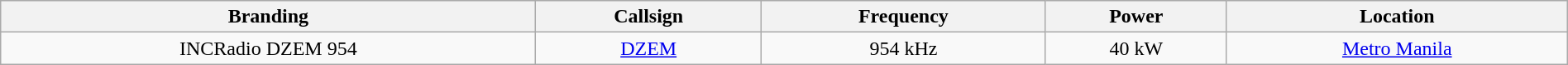<table class="wikitable" style="width:100%; text-align:center;">
<tr>
<th>Branding</th>
<th>Callsign</th>
<th>Frequency</th>
<th>Power</th>
<th>Location</th>
</tr>
<tr>
<td>INCRadio DZEM 954</td>
<td><a href='#'>DZEM</a></td>
<td>954 kHz</td>
<td>40 kW</td>
<td><a href='#'>Metro Manila</a></td>
</tr>
</table>
